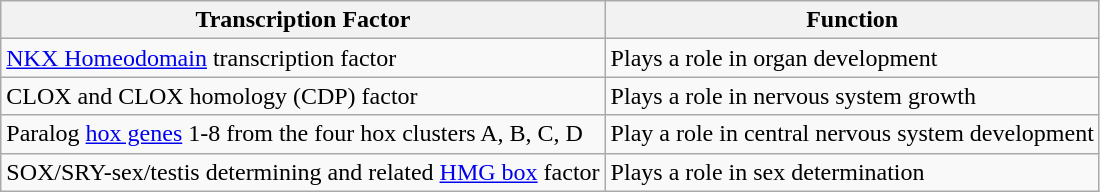<table class="wikitable">
<tr>
<th>Transcription Factor</th>
<th>Function</th>
</tr>
<tr>
<td><a href='#'>NKX Homeodomain</a> transcription factor</td>
<td>Plays a role in organ development</td>
</tr>
<tr>
<td>CLOX and CLOX homology (CDP) factor</td>
<td>Plays a role in nervous system growth</td>
</tr>
<tr>
<td>Paralog <a href='#'>hox genes</a> 1-8 from the four hox clusters A, B, C, D</td>
<td>Play a role in central nervous system development</td>
</tr>
<tr>
<td>SOX/SRY-sex/testis determining and related <a href='#'>HMG box</a> factor</td>
<td>Plays a role in sex determination</td>
</tr>
</table>
